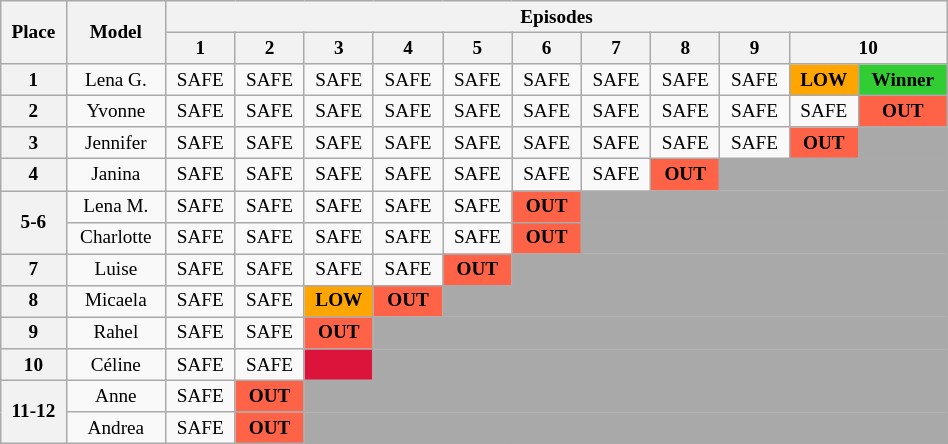<table class="wikitable" style="width:50%; text-align:center; font-size:80%;">
<tr>
<th rowspan="2">Place</th>
<th rowspan="2">Model</th>
<th colspan="11">Episodes</th>
</tr>
<tr>
<th>1</th>
<th>2</th>
<th>3</th>
<th>4</th>
<th>5</th>
<th>6</th>
<th>7</th>
<th>8</th>
<th>9</th>
<th colspan="2">10</th>
</tr>
<tr>
<th>1</th>
<td>Lena G.</td>
<td>SAFE</td>
<td>SAFE</td>
<td>SAFE</td>
<td>SAFE</td>
<td>SAFE</td>
<td>SAFE</td>
<td>SAFE</td>
<td>SAFE</td>
<td>SAFE</td>
<td bgcolor="orange"><strong>LOW</strong></td>
<td bgcolor="limegreen"><strong>Winner</strong></td>
</tr>
<tr>
<th>2</th>
<td>Yvonne</td>
<td>SAFE</td>
<td>SAFE</td>
<td>SAFE</td>
<td>SAFE</td>
<td>SAFE</td>
<td>SAFE</td>
<td>SAFE</td>
<td>SAFE</td>
<td>SAFE</td>
<td>SAFE</td>
<td style="background:tomato"><strong>OUT</strong></td>
</tr>
<tr>
<th>3</th>
<td>Jennifer</td>
<td>SAFE</td>
<td>SAFE</td>
<td>SAFE</td>
<td>SAFE</td>
<td>SAFE</td>
<td>SAFE</td>
<td>SAFE</td>
<td>SAFE</td>
<td>SAFE</td>
<td style="background:tomato"><strong>OUT</strong></td>
<td colspan="1" style="background:darkgray"></td>
</tr>
<tr>
<th>4</th>
<td>Janina</td>
<td>SAFE</td>
<td>SAFE</td>
<td>SAFE</td>
<td>SAFE</td>
<td>SAFE</td>
<td>SAFE</td>
<td>SAFE</td>
<td style="background:tomato"><strong>OUT</strong></td>
<td colspan="4" style="background:darkgray"></td>
</tr>
<tr>
<th rowspan="2">5-6</th>
<td>Lena M.</td>
<td>SAFE</td>
<td>SAFE</td>
<td>SAFE</td>
<td>SAFE</td>
<td>SAFE</td>
<td style="background:tomato"><strong>OUT</strong></td>
<td colspan="5" style="background:darkgray"></td>
</tr>
<tr>
<td>Charlotte</td>
<td>SAFE</td>
<td>SAFE</td>
<td>SAFE</td>
<td>SAFE</td>
<td>SAFE</td>
<td style="background:tomato"><strong>OUT</strong></td>
<td colspan="5" style="background:darkgray"></td>
</tr>
<tr>
<th>7</th>
<td>Luise</td>
<td>SAFE</td>
<td>SAFE</td>
<td>SAFE</td>
<td>SAFE</td>
<td style="background:tomato"><strong>OUT</strong></td>
<td colspan="6" style="background:darkgray"></td>
</tr>
<tr>
<th>8</th>
<td>Micaela</td>
<td>SAFE</td>
<td>SAFE</td>
<td style="background:orange"><strong>LOW</strong></td>
<td style="background:tomato"><strong>OUT</strong></td>
<td colspan="7" style="background:darkgray"></td>
</tr>
<tr>
<th>9</th>
<td>Rahel</td>
<td>SAFE</td>
<td>SAFE</td>
<td style="background:tomato"><strong>OUT</strong></td>
<td colspan="8" style="background:darkgray"></td>
</tr>
<tr>
<th>10</th>
<td>Céline</td>
<td>SAFE</td>
<td>SAFE</td>
<td style="background:crimson"><strong></strong></td>
<td colspan="8" style="background:darkgray"></td>
</tr>
<tr>
<th rowspan="2">11-12</th>
<td>Anne</td>
<td>SAFE</td>
<td style="background:tomato"><strong>OUT</strong></td>
<td colspan="9" style="background:darkgray"></td>
</tr>
<tr>
<td>Andrea</td>
<td>SAFE</td>
<td style="background:tomato"><strong>OUT</strong></td>
<td colspan="9" style="background:darkgray"></td>
</tr>
</table>
